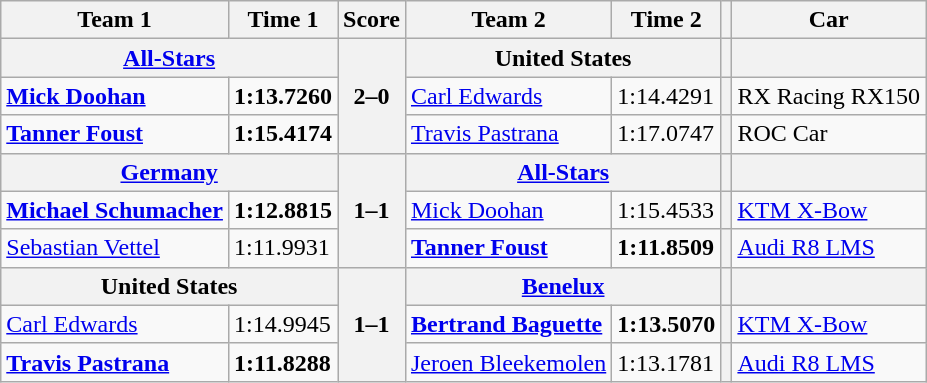<table class="wikitable">
<tr>
<th>Team 1</th>
<th>Time 1</th>
<th>Score</th>
<th>Team 2</th>
<th>Time 2</th>
<th></th>
<th>Car</th>
</tr>
<tr>
<th colspan=2> <a href='#'>All-Stars</a></th>
<th rowspan=3>2–0</th>
<th colspan=2> United States</th>
<th></th>
<th></th>
</tr>
<tr>
<td><strong><a href='#'>Mick Doohan</a></strong></td>
<td><strong>1:13.7260</strong></td>
<td><a href='#'>Carl Edwards</a></td>
<td>1:14.4291</td>
<th></th>
<td>RX Racing RX150</td>
</tr>
<tr>
<td><strong><a href='#'>Tanner Foust</a></strong></td>
<td><strong>1:15.4174</strong></td>
<td><a href='#'>Travis Pastrana</a></td>
<td>1:17.0747</td>
<th></th>
<td>ROC Car</td>
</tr>
<tr>
<th colspan=2> <a href='#'>Germany</a></th>
<th rowspan=3>1–1</th>
<th colspan=2> <a href='#'>All-Stars</a></th>
<th></th>
<th></th>
</tr>
<tr>
<td><strong><a href='#'>Michael Schumacher</a></strong></td>
<td><strong>1:12.8815</strong></td>
<td><a href='#'>Mick Doohan</a></td>
<td>1:15.4533</td>
<th></th>
<td><a href='#'>KTM X-Bow</a></td>
</tr>
<tr>
<td><a href='#'>Sebastian Vettel</a></td>
<td>1:11.9931</td>
<td><strong><a href='#'>Tanner Foust</a></strong></td>
<td><strong>1:11.8509</strong></td>
<th></th>
<td><a href='#'>Audi R8 LMS</a></td>
</tr>
<tr>
<th colspan=2> United States</th>
<th rowspan=3>1–1</th>
<th colspan=2> <a href='#'>Benelux</a></th>
<th></th>
<th></th>
</tr>
<tr>
<td><a href='#'>Carl Edwards</a></td>
<td>1:14.9945</td>
<td><strong><a href='#'>Bertrand Baguette</a></strong></td>
<td><strong>1:13.5070</strong></td>
<th></th>
<td><a href='#'>KTM X-Bow</a></td>
</tr>
<tr>
<td><strong><a href='#'>Travis Pastrana</a></strong></td>
<td><strong>1:11.8288</strong></td>
<td><a href='#'>Jeroen Bleekemolen</a></td>
<td>1:13.1781</td>
<th></th>
<td><a href='#'>Audi R8 LMS</a></td>
</tr>
</table>
